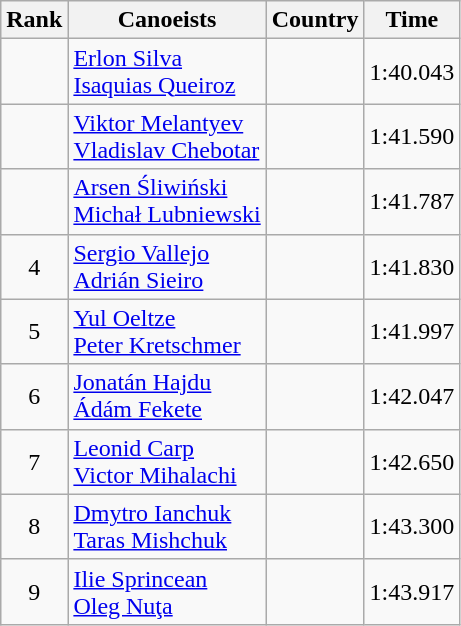<table class="wikitable" style="text-align:center">
<tr>
<th>Rank</th>
<th>Canoeists</th>
<th>Country</th>
<th>Time</th>
</tr>
<tr>
<td></td>
<td align="left"><a href='#'>Erlon Silva</a><br><a href='#'>Isaquias Queiroz</a></td>
<td align="left"></td>
<td>1:40.043</td>
</tr>
<tr>
<td></td>
<td align="left"><a href='#'>Viktor Melantyev</a><br><a href='#'>Vladislav Chebotar</a></td>
<td align="left"></td>
<td>1:41.590</td>
</tr>
<tr>
<td></td>
<td align="left"><a href='#'>Arsen Śliwiński</a><br><a href='#'>Michał Lubniewski</a></td>
<td align="left"></td>
<td>1:41.787</td>
</tr>
<tr>
<td>4</td>
<td align="left"><a href='#'>Sergio Vallejo</a><br><a href='#'>Adrián Sieiro</a></td>
<td align="left"></td>
<td>1:41.830</td>
</tr>
<tr>
<td>5</td>
<td align="left"><a href='#'>Yul Oeltze</a><br><a href='#'>Peter Kretschmer</a></td>
<td align="left"></td>
<td>1:41.997</td>
</tr>
<tr>
<td>6</td>
<td align="left"><a href='#'>Jonatán Hajdu</a><br><a href='#'>Ádám Fekete</a></td>
<td align="left"></td>
<td>1:42.047</td>
</tr>
<tr>
<td>7</td>
<td align="left"><a href='#'>Leonid Carp</a><br><a href='#'>Victor Mihalachi</a></td>
<td align="left"></td>
<td>1:42.650</td>
</tr>
<tr>
<td>8</td>
<td align="left"><a href='#'>Dmytro Ianchuk</a><br><a href='#'>Taras Mishchuk</a></td>
<td align="left"></td>
<td>1:43.300</td>
</tr>
<tr>
<td>9</td>
<td align="left"><a href='#'>Ilie Sprincean</a><br><a href='#'>Oleg Nuţa</a></td>
<td align="left"></td>
<td>1:43.917</td>
</tr>
</table>
